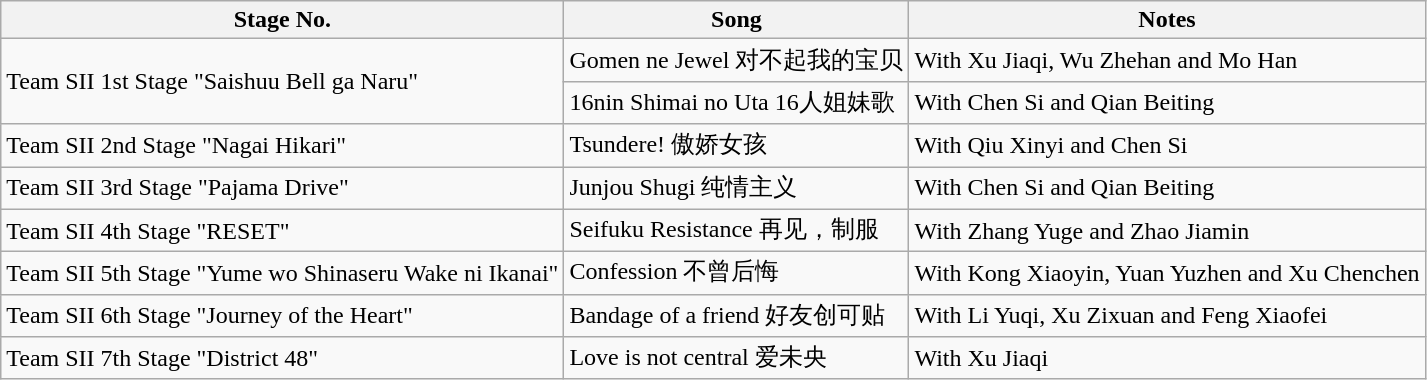<table class="wikitable">
<tr>
<th>Stage No.</th>
<th>Song</th>
<th>Notes</th>
</tr>
<tr>
<td rowspan="2">Team SII 1st Stage "Saishuu Bell ga Naru"</td>
<td>Gomen ne Jewel 对不起我的宝贝</td>
<td>With Xu Jiaqi, Wu Zhehan and Mo Han</td>
</tr>
<tr>
<td>16nin Shimai no Uta 16人姐妹歌</td>
<td>With Chen Si and Qian Beiting</td>
</tr>
<tr>
<td>Team SII 2nd Stage "Nagai Hikari"</td>
<td>Tsundere! 傲娇女孩</td>
<td>With Qiu Xinyi and Chen Si</td>
</tr>
<tr>
<td>Team SII 3rd Stage "Pajama Drive"</td>
<td>Junjou Shugi 纯情主义</td>
<td>With Chen Si and Qian Beiting</td>
</tr>
<tr>
<td>Team SII 4th Stage "RESET"</td>
<td>Seifuku Resistance 再见，制服</td>
<td>With Zhang Yuge and Zhao Jiamin</td>
</tr>
<tr>
<td>Team SII 5th Stage "Yume wo Shinaseru Wake ni Ikanai"</td>
<td>Confession 不曾后悔</td>
<td>With Kong Xiaoyin, Yuan Yuzhen and Xu Chenchen</td>
</tr>
<tr>
<td>Team SII 6th Stage "Journey of the Heart"</td>
<td>Bandage of a friend 好友创可贴</td>
<td>With Li Yuqi, Xu Zixuan and Feng Xiaofei</td>
</tr>
<tr>
<td>Team SII 7th Stage "District 48"</td>
<td>Love is not central 爱未央</td>
<td>With Xu Jiaqi</td>
</tr>
</table>
